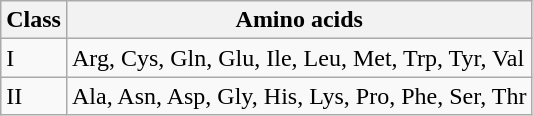<table class="wikitable">
<tr>
<th>Class</th>
<th>Amino acids</th>
</tr>
<tr>
<td>I</td>
<td>Arg, Cys, Gln, Glu, Ile, Leu, Met, Trp, Tyr, Val</td>
</tr>
<tr>
<td>II</td>
<td>Ala, Asn, Asp, Gly, His, Lys, Pro, Phe, Ser, Thr</td>
</tr>
</table>
